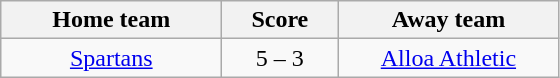<table class="wikitable" style="text-align: center">
<tr>
<th width=140>Home team</th>
<th width=70>Score</th>
<th width=140>Away team</th>
</tr>
<tr>
<td><a href='#'>Spartans</a></td>
<td>5 – 3</td>
<td><a href='#'>Alloa Athletic</a></td>
</tr>
</table>
